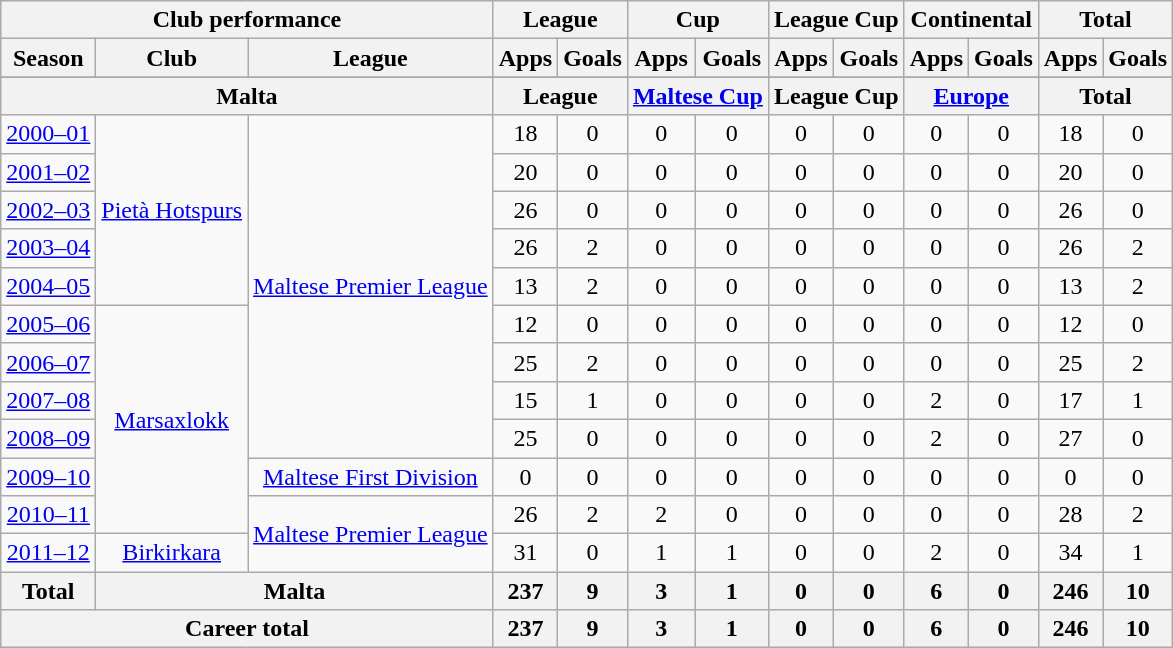<table class="wikitable" style="text-align:center">
<tr>
<th colspan=3>Club performance</th>
<th colspan=2>League</th>
<th colspan=2>Cup</th>
<th colspan=2>League Cup</th>
<th colspan=2>Continental</th>
<th colspan=2>Total</th>
</tr>
<tr>
<th>Season</th>
<th>Club</th>
<th>League</th>
<th>Apps</th>
<th>Goals</th>
<th>Apps</th>
<th>Goals</th>
<th>Apps</th>
<th>Goals</th>
<th>Apps</th>
<th>Goals</th>
<th>Apps</th>
<th>Goals</th>
</tr>
<tr>
</tr>
<tr>
<th colspan=3>Malta</th>
<th colspan=2>League</th>
<th colspan=2><a href='#'>Maltese Cup</a></th>
<th colspan=2>League Cup</th>
<th colspan=2><a href='#'>Europe</a></th>
<th colspan=2>Total</th>
</tr>
<tr>
<td><a href='#'>2000–01</a></td>
<td rowspan="5"><a href='#'>Pietà Hotspurs</a></td>
<td rowspan="9"><a href='#'>Maltese Premier League</a></td>
<td>18</td>
<td>0</td>
<td>0</td>
<td>0</td>
<td>0</td>
<td>0</td>
<td>0</td>
<td>0</td>
<td>18</td>
<td>0</td>
</tr>
<tr>
<td><a href='#'>2001–02</a></td>
<td>20</td>
<td>0</td>
<td>0</td>
<td>0</td>
<td>0</td>
<td>0</td>
<td>0</td>
<td>0</td>
<td>20</td>
<td>0</td>
</tr>
<tr>
<td><a href='#'>2002–03</a></td>
<td>26</td>
<td>0</td>
<td>0</td>
<td>0</td>
<td>0</td>
<td>0</td>
<td>0</td>
<td>0</td>
<td>26</td>
<td>0</td>
</tr>
<tr>
<td><a href='#'>2003–04</a></td>
<td>26</td>
<td>2</td>
<td>0</td>
<td>0</td>
<td>0</td>
<td>0</td>
<td>0</td>
<td>0</td>
<td>26</td>
<td>2</td>
</tr>
<tr>
<td><a href='#'>2004–05</a></td>
<td>13</td>
<td>2</td>
<td>0</td>
<td>0</td>
<td>0</td>
<td>0</td>
<td>0</td>
<td>0</td>
<td>13</td>
<td>2</td>
</tr>
<tr>
<td><a href='#'>2005–06</a></td>
<td rowspan="6"><a href='#'>Marsaxlokk</a></td>
<td>12</td>
<td>0</td>
<td>0</td>
<td>0</td>
<td>0</td>
<td>0</td>
<td>0</td>
<td>0</td>
<td>12</td>
<td>0</td>
</tr>
<tr>
<td><a href='#'>2006–07</a></td>
<td>25</td>
<td>2</td>
<td>0</td>
<td>0</td>
<td>0</td>
<td>0</td>
<td>0</td>
<td>0</td>
<td>25</td>
<td>2</td>
</tr>
<tr>
<td><a href='#'>2007–08</a></td>
<td>15</td>
<td>1</td>
<td>0</td>
<td>0</td>
<td>0</td>
<td>0</td>
<td>2</td>
<td>0</td>
<td>17</td>
<td>1</td>
</tr>
<tr>
<td><a href='#'>2008–09</a></td>
<td>25</td>
<td>0</td>
<td>0</td>
<td>0</td>
<td>0</td>
<td>0</td>
<td>2</td>
<td>0</td>
<td>27</td>
<td>0</td>
</tr>
<tr>
<td><a href='#'>2009–10</a></td>
<td rowspan="1"><a href='#'>Maltese First Division</a></td>
<td>0</td>
<td>0</td>
<td>0</td>
<td>0</td>
<td>0</td>
<td>0</td>
<td>0</td>
<td>0</td>
<td>0</td>
<td>0</td>
</tr>
<tr>
<td><a href='#'>2010–11</a></td>
<td rowspan="2"><a href='#'>Maltese Premier League</a></td>
<td>26</td>
<td>2</td>
<td>2</td>
<td>0</td>
<td>0</td>
<td>0</td>
<td>0</td>
<td>0</td>
<td>28</td>
<td>2</td>
</tr>
<tr>
<td><a href='#'>2011–12</a></td>
<td rowspan="1"><a href='#'>Birkirkara</a></td>
<td>31</td>
<td>0</td>
<td>1</td>
<td>1</td>
<td>0</td>
<td>0</td>
<td>2</td>
<td>0</td>
<td>34</td>
<td>1</td>
</tr>
<tr>
<th rowspan=1>Total</th>
<th colspan=2>Malta</th>
<th>237</th>
<th>9</th>
<th>3</th>
<th>1</th>
<th>0</th>
<th>0</th>
<th>6</th>
<th>0</th>
<th>246</th>
<th>10</th>
</tr>
<tr>
<th colspan=3>Career total</th>
<th>237</th>
<th>9</th>
<th>3</th>
<th>1</th>
<th>0</th>
<th>0</th>
<th>6</th>
<th>0</th>
<th>246</th>
<th>10</th>
</tr>
</table>
